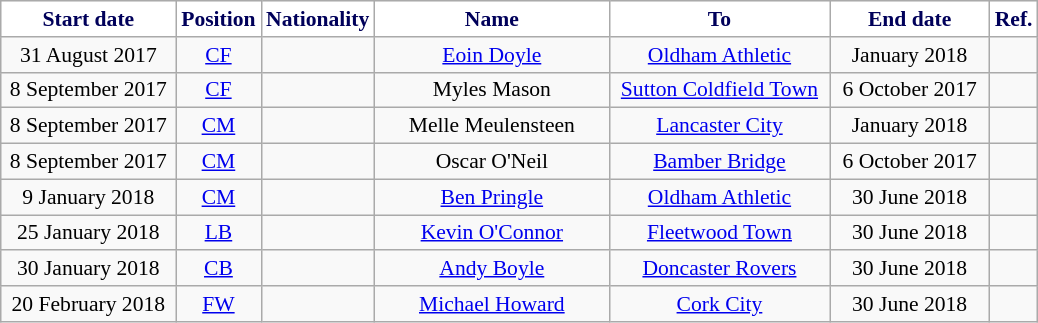<table class="wikitable"  style="text-align:center; font-size:90%; ">
<tr>
<th style="background:#fff; color:#00005a; width:110px;">Start date</th>
<th style="background:#fff; color:#00005a; width:50px;">Position</th>
<th style="background:#fff; color:#00005a; width:50px;">Nationality</th>
<th style="background:#fff; color:#00005a; width:150px;">Name</th>
<th style="background:#fff; color:#00005a; width:140px;">To</th>
<th style="background:#fff; color:#00005a; width:100px;">End date</th>
<th style="background:#fff; color:#00005a; width:25px;">Ref.</th>
</tr>
<tr>
<td>31 August 2017</td>
<td><a href='#'>CF</a></td>
<td></td>
<td><a href='#'>Eoin Doyle</a></td>
<td><a href='#'>Oldham Athletic</a></td>
<td>January 2018</td>
<td></td>
</tr>
<tr>
<td>8 September 2017</td>
<td><a href='#'>CF</a></td>
<td></td>
<td>Myles Mason</td>
<td><a href='#'>Sutton Coldfield Town</a></td>
<td>6 October 2017</td>
<td></td>
</tr>
<tr>
<td>8 September 2017</td>
<td><a href='#'>CM</a></td>
<td></td>
<td>Melle Meulensteen</td>
<td><a href='#'>Lancaster City</a></td>
<td>January 2018</td>
<td></td>
</tr>
<tr>
<td>8 September 2017</td>
<td><a href='#'>CM</a></td>
<td></td>
<td>Oscar O'Neil</td>
<td><a href='#'>Bamber Bridge</a></td>
<td>6 October 2017</td>
<td></td>
</tr>
<tr>
<td>9 January 2018</td>
<td><a href='#'>CM</a></td>
<td></td>
<td><a href='#'>Ben Pringle</a></td>
<td><a href='#'>Oldham Athletic</a></td>
<td>30 June 2018</td>
<td></td>
</tr>
<tr>
<td>25 January 2018</td>
<td><a href='#'>LB</a></td>
<td></td>
<td><a href='#'>Kevin O'Connor</a></td>
<td><a href='#'>Fleetwood Town</a></td>
<td>30 June 2018</td>
<td></td>
</tr>
<tr>
<td>30 January 2018</td>
<td><a href='#'>CB</a></td>
<td></td>
<td><a href='#'>Andy Boyle</a></td>
<td><a href='#'>Doncaster Rovers</a></td>
<td>30 June 2018</td>
<td></td>
</tr>
<tr>
<td>20 February 2018</td>
<td><a href='#'>FW</a></td>
<td></td>
<td><a href='#'>Michael Howard</a></td>
<td><a href='#'>Cork City</a></td>
<td>30 June 2018</td>
<td></td>
</tr>
</table>
